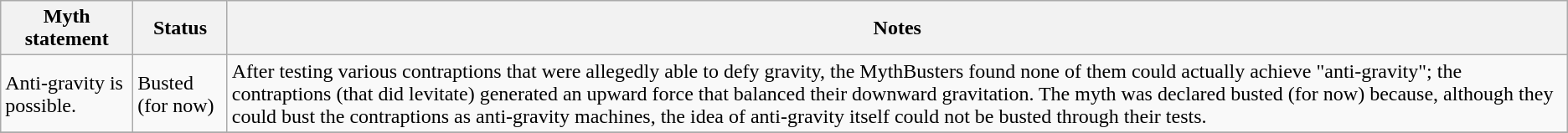<table class="wikitable plainrowheaders">
<tr>
<th>Myth statement</th>
<th>Status</th>
<th>Notes</th>
</tr>
<tr>
<td>Anti-gravity is possible.</td>
<td><span>Busted (for now)</span></td>
<td>After testing various contraptions that were allegedly able to defy gravity, the MythBusters found none of them could actually achieve "anti-gravity"; the contraptions (that did levitate) generated an upward force that balanced their downward gravitation. The myth was declared busted (for now) because, although they could bust the contraptions as anti-gravity machines, the idea of anti-gravity itself could not be busted through their tests.</td>
</tr>
<tr>
</tr>
</table>
